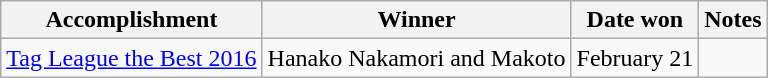<table class="wikitable">
<tr>
<th>Accomplishment</th>
<th>Winner</th>
<th>Date won</th>
<th>Notes</th>
</tr>
<tr>
<td><a href='#'>Tag League the Best 2016</a></td>
<td>Hanako Nakamori and Makoto</td>
<td>February 21</td>
<td></td>
</tr>
</table>
